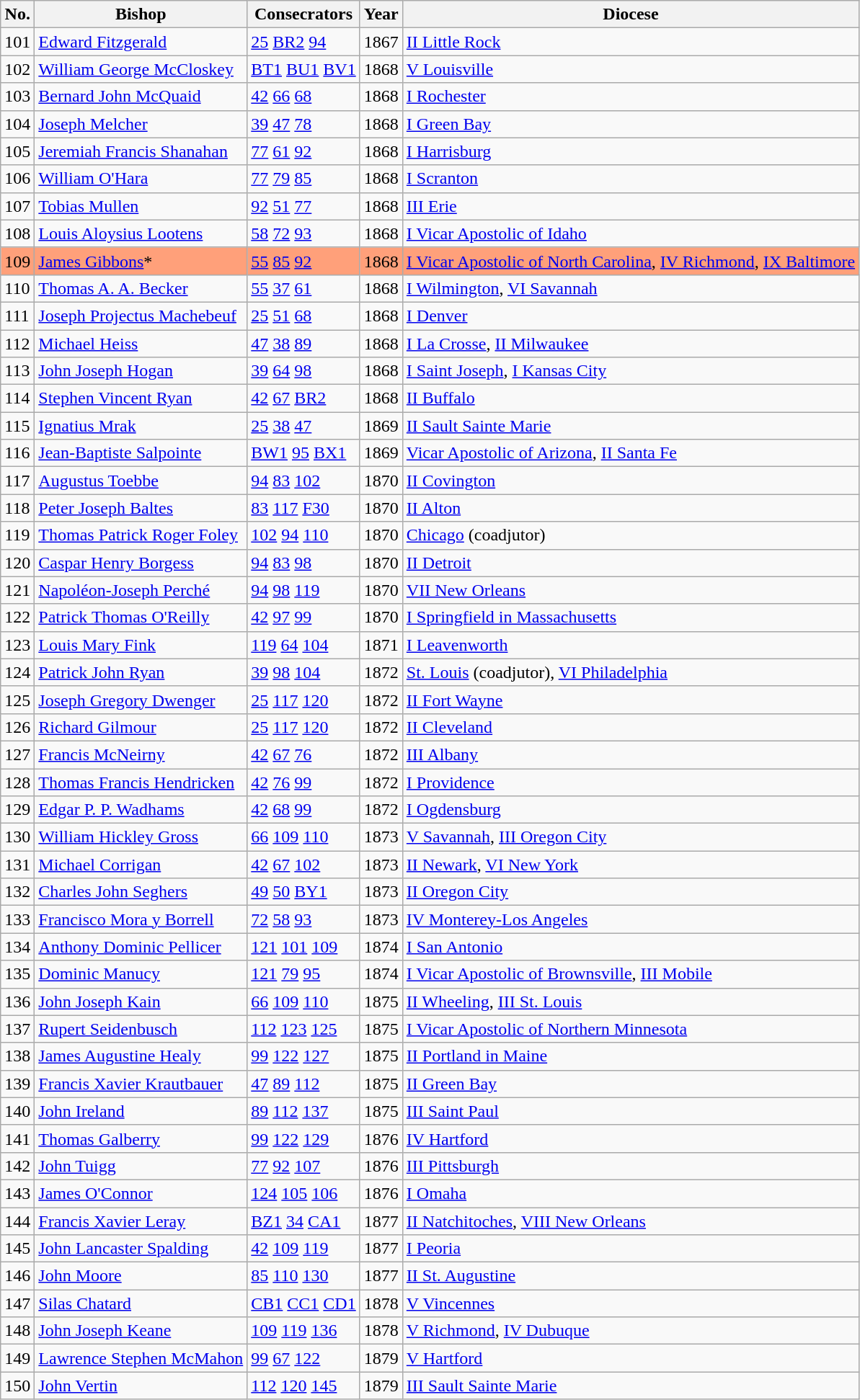<table class="wikitable">
<tr>
<th>No.</th>
<th>Bishop</th>
<th>Consecrators</th>
<th>Year</th>
<th>Diocese</th>
</tr>
<tr>
<td>101</td>
<td><a href='#'>Edward Fitzgerald</a></td>
<td><a href='#'>25</a> <a href='#'>BR2</a> <a href='#'>94</a></td>
<td>1867</td>
<td><a href='#'>II Little Rock</a></td>
</tr>
<tr>
<td>102</td>
<td><a href='#'>William George McCloskey</a></td>
<td><a href='#'>BT1</a> <a href='#'>BU1</a> <a href='#'>BV1</a></td>
<td>1868</td>
<td><a href='#'>V Louisville</a></td>
</tr>
<tr>
<td>103</td>
<td><a href='#'>Bernard John McQuaid</a></td>
<td><a href='#'>42</a> <a href='#'>66</a> <a href='#'>68</a></td>
<td>1868</td>
<td><a href='#'>I Rochester</a></td>
</tr>
<tr>
<td>104</td>
<td><a href='#'>Joseph Melcher</a></td>
<td><a href='#'>39</a> <a href='#'>47</a> <a href='#'>78</a></td>
<td>1868</td>
<td><a href='#'>I Green Bay</a></td>
</tr>
<tr>
<td>105</td>
<td><a href='#'>Jeremiah Francis Shanahan</a></td>
<td><a href='#'>77</a> <a href='#'>61</a> <a href='#'>92</a></td>
<td>1868</td>
<td><a href='#'>I Harrisburg</a></td>
</tr>
<tr>
<td>106</td>
<td><a href='#'>William O'Hara</a></td>
<td><a href='#'>77</a> <a href='#'>79</a> <a href='#'>85</a></td>
<td>1868</td>
<td><a href='#'>I Scranton</a></td>
</tr>
<tr>
<td>107</td>
<td><a href='#'>Tobias Mullen</a></td>
<td><a href='#'>92</a> <a href='#'>51</a> <a href='#'>77</a></td>
<td>1868</td>
<td><a href='#'>III Erie</a></td>
</tr>
<tr>
<td>108</td>
<td><a href='#'>Louis Aloysius Lootens</a></td>
<td><a href='#'>58</a> <a href='#'>72</a> <a href='#'>93</a></td>
<td>1868</td>
<td><a href='#'>I Vicar Apostolic of Idaho</a></td>
</tr>
<tr bgcolor="#FFA07A">
<td>109</td>
<td><a href='#'>James Gibbons</a>*</td>
<td><a href='#'>55</a> <a href='#'>85</a> <a href='#'>92</a></td>
<td>1868</td>
<td><a href='#'>I Vicar Apostolic of North Carolina</a>, <a href='#'>IV Richmond</a>, <a href='#'>IX Baltimore</a></td>
</tr>
<tr>
<td>110</td>
<td><a href='#'>Thomas A. A. Becker</a></td>
<td><a href='#'>55</a> <a href='#'>37</a> <a href='#'>61</a></td>
<td>1868</td>
<td><a href='#'>I Wilmington</a>, <a href='#'>VI Savannah</a></td>
</tr>
<tr>
<td>111</td>
<td><a href='#'>Joseph Projectus Machebeuf</a></td>
<td><a href='#'>25</a> <a href='#'>51</a> <a href='#'>68</a></td>
<td>1868</td>
<td><a href='#'>I Denver</a></td>
</tr>
<tr>
<td>112</td>
<td><a href='#'>Michael Heiss</a></td>
<td><a href='#'>47</a> <a href='#'>38</a> <a href='#'>89</a></td>
<td>1868</td>
<td><a href='#'>I La Crosse</a>, <a href='#'>II Milwaukee</a></td>
</tr>
<tr>
<td>113</td>
<td><a href='#'>John Joseph Hogan</a></td>
<td><a href='#'>39</a> <a href='#'>64</a> <a href='#'>98</a></td>
<td>1868</td>
<td><a href='#'>I Saint Joseph</a>, <a href='#'>I Kansas City</a></td>
</tr>
<tr>
<td>114</td>
<td><a href='#'>Stephen Vincent Ryan</a></td>
<td><a href='#'>42</a> <a href='#'>67</a> <a href='#'>BR2</a></td>
<td>1868</td>
<td><a href='#'>II Buffalo</a></td>
</tr>
<tr>
<td>115</td>
<td><a href='#'>Ignatius Mrak</a></td>
<td><a href='#'>25</a> <a href='#'>38</a> <a href='#'>47</a></td>
<td>1869</td>
<td><a href='#'>II Sault Sainte Marie</a></td>
</tr>
<tr>
<td>116</td>
<td><a href='#'>Jean-Baptiste Salpointe</a></td>
<td><a href='#'>BW1</a> <a href='#'>95</a> <a href='#'>BX1</a></td>
<td>1869</td>
<td><a href='#'>Vicar Apostolic of Arizona</a>, <a href='#'>II Santa Fe</a></td>
</tr>
<tr>
<td>117</td>
<td><a href='#'>Augustus Toebbe</a></td>
<td><a href='#'>94</a> <a href='#'>83</a> <a href='#'>102</a></td>
<td>1870</td>
<td><a href='#'>II Covington</a></td>
</tr>
<tr>
<td>118</td>
<td><a href='#'>Peter Joseph Baltes</a></td>
<td><a href='#'>83</a> <a href='#'>117</a> <a href='#'>F30</a></td>
<td>1870</td>
<td><a href='#'>II Alton</a></td>
</tr>
<tr>
<td>119</td>
<td><a href='#'>Thomas Patrick Roger Foley</a></td>
<td><a href='#'>102</a> <a href='#'>94</a> <a href='#'>110</a></td>
<td>1870</td>
<td><a href='#'>Chicago</a> (coadjutor)</td>
</tr>
<tr>
<td>120</td>
<td><a href='#'>Caspar Henry Borgess</a></td>
<td><a href='#'>94</a> <a href='#'>83</a> <a href='#'>98</a></td>
<td>1870</td>
<td><a href='#'>II Detroit</a></td>
</tr>
<tr>
<td>121</td>
<td><a href='#'>Napoléon-Joseph Perché</a></td>
<td><a href='#'>94</a> <a href='#'>98</a> <a href='#'>119</a></td>
<td>1870</td>
<td><a href='#'>VII New Orleans</a></td>
</tr>
<tr>
<td>122</td>
<td><a href='#'>Patrick Thomas O'Reilly</a></td>
<td><a href='#'>42</a> <a href='#'>97</a> <a href='#'>99</a></td>
<td>1870</td>
<td><a href='#'>I Springfield in Massachusetts</a></td>
</tr>
<tr>
<td>123</td>
<td><a href='#'>Louis Mary Fink</a></td>
<td><a href='#'>119</a> <a href='#'>64</a> <a href='#'>104</a></td>
<td>1871</td>
<td><a href='#'>I Leavenworth</a></td>
</tr>
<tr>
<td>124</td>
<td><a href='#'>Patrick John Ryan</a></td>
<td><a href='#'>39</a> <a href='#'>98</a> <a href='#'>104</a></td>
<td>1872</td>
<td><a href='#'>St. Louis</a> (coadjutor), <a href='#'>VI Philadelphia</a></td>
</tr>
<tr>
<td>125</td>
<td><a href='#'>Joseph Gregory Dwenger</a></td>
<td><a href='#'>25</a> <a href='#'>117</a> <a href='#'>120</a></td>
<td>1872</td>
<td><a href='#'>II Fort Wayne</a></td>
</tr>
<tr>
<td>126</td>
<td><a href='#'>Richard Gilmour</a></td>
<td><a href='#'>25</a> <a href='#'>117</a> <a href='#'>120</a></td>
<td>1872</td>
<td><a href='#'>II Cleveland</a></td>
</tr>
<tr>
<td>127</td>
<td><a href='#'>Francis McNeirny</a></td>
<td><a href='#'>42</a> <a href='#'>67</a> <a href='#'>76</a></td>
<td>1872</td>
<td><a href='#'>III Albany</a></td>
</tr>
<tr>
<td>128</td>
<td><a href='#'>Thomas Francis Hendricken</a></td>
<td><a href='#'>42</a> <a href='#'>76</a> <a href='#'>99</a></td>
<td>1872</td>
<td><a href='#'>I Providence</a></td>
</tr>
<tr>
<td>129</td>
<td><a href='#'>Edgar P. P. Wadhams</a></td>
<td><a href='#'>42</a> <a href='#'>68</a> <a href='#'>99</a></td>
<td>1872</td>
<td><a href='#'>I Ogdensburg</a></td>
</tr>
<tr>
<td>130</td>
<td><a href='#'>William Hickley Gross</a></td>
<td><a href='#'>66</a> <a href='#'>109</a> <a href='#'>110</a></td>
<td>1873</td>
<td><a href='#'>V Savannah</a>, <a href='#'>III Oregon City</a></td>
</tr>
<tr>
<td>131</td>
<td><a href='#'>Michael Corrigan</a></td>
<td><a href='#'>42</a> <a href='#'>67</a> <a href='#'>102</a></td>
<td>1873</td>
<td><a href='#'>II Newark</a>, <a href='#'>VI New York</a></td>
</tr>
<tr>
<td>132</td>
<td><a href='#'>Charles John Seghers</a></td>
<td><a href='#'>49</a> <a href='#'>50</a> <a href='#'>BY1</a></td>
<td>1873</td>
<td><a href='#'>II Oregon City</a></td>
</tr>
<tr>
<td>133</td>
<td><a href='#'>Francisco Mora y Borrell</a></td>
<td><a href='#'>72</a> <a href='#'>58</a> <a href='#'>93</a></td>
<td>1873</td>
<td><a href='#'>IV Monterey-Los Angeles</a></td>
</tr>
<tr>
<td>134</td>
<td><a href='#'>Anthony Dominic Pellicer</a></td>
<td><a href='#'>121</a> <a href='#'>101</a> <a href='#'>109</a></td>
<td>1874</td>
<td><a href='#'>I San Antonio</a></td>
</tr>
<tr>
<td>135</td>
<td><a href='#'>Dominic Manucy</a></td>
<td><a href='#'>121</a> <a href='#'>79</a> <a href='#'>95</a></td>
<td>1874</td>
<td><a href='#'>I Vicar Apostolic of Brownsville</a>, <a href='#'>III Mobile</a></td>
</tr>
<tr>
<td>136</td>
<td><a href='#'>John Joseph Kain</a></td>
<td><a href='#'>66</a> <a href='#'>109</a> <a href='#'>110</a></td>
<td>1875</td>
<td><a href='#'>II Wheeling</a>, <a href='#'>III St. Louis</a></td>
</tr>
<tr>
<td>137</td>
<td><a href='#'>Rupert Seidenbusch</a></td>
<td><a href='#'>112</a> <a href='#'>123</a> <a href='#'>125</a></td>
<td>1875</td>
<td><a href='#'>I Vicar Apostolic of Northern Minnesota</a></td>
</tr>
<tr>
<td>138</td>
<td><a href='#'>James Augustine Healy</a></td>
<td><a href='#'>99</a> <a href='#'>122</a> <a href='#'>127</a></td>
<td>1875</td>
<td><a href='#'>II Portland in Maine</a></td>
</tr>
<tr>
<td>139</td>
<td><a href='#'>Francis Xavier Krautbauer</a></td>
<td><a href='#'>47</a> <a href='#'>89</a> <a href='#'>112</a></td>
<td>1875</td>
<td><a href='#'>II Green Bay</a></td>
</tr>
<tr>
<td>140</td>
<td><a href='#'>John Ireland</a></td>
<td><a href='#'>89</a> <a href='#'>112</a> <a href='#'>137</a></td>
<td>1875</td>
<td><a href='#'>III Saint Paul</a></td>
</tr>
<tr>
<td>141</td>
<td><a href='#'>Thomas Galberry</a></td>
<td><a href='#'>99</a> <a href='#'>122</a> <a href='#'>129</a></td>
<td>1876</td>
<td><a href='#'>IV Hartford</a></td>
</tr>
<tr>
<td>142</td>
<td><a href='#'>John Tuigg</a></td>
<td><a href='#'>77</a> <a href='#'>92</a> <a href='#'>107</a></td>
<td>1876</td>
<td><a href='#'>III Pittsburgh</a></td>
</tr>
<tr>
<td>143</td>
<td><a href='#'>James O'Connor</a></td>
<td><a href='#'>124</a> <a href='#'>105</a> <a href='#'>106</a></td>
<td>1876</td>
<td><a href='#'>I Omaha</a></td>
</tr>
<tr>
<td>144</td>
<td><a href='#'>Francis Xavier Leray</a></td>
<td><a href='#'>BZ1</a> <a href='#'>34</a> <a href='#'>CA1</a></td>
<td>1877</td>
<td><a href='#'>II Natchitoches</a>, <a href='#'>VIII New Orleans</a></td>
</tr>
<tr>
<td>145</td>
<td><a href='#'>John Lancaster Spalding</a></td>
<td><a href='#'>42</a> <a href='#'>109</a> <a href='#'>119</a></td>
<td>1877</td>
<td><a href='#'>I Peoria</a></td>
</tr>
<tr>
<td>146</td>
<td><a href='#'>John Moore</a></td>
<td><a href='#'>85</a> <a href='#'>110</a> <a href='#'>130</a></td>
<td>1877</td>
<td><a href='#'>II St. Augustine</a></td>
</tr>
<tr>
<td>147</td>
<td><a href='#'>Silas Chatard</a></td>
<td><a href='#'>CB1</a> <a href='#'>CC1</a> <a href='#'>CD1</a></td>
<td>1878</td>
<td><a href='#'>V Vincennes</a></td>
</tr>
<tr>
<td>148</td>
<td><a href='#'>John Joseph Keane</a></td>
<td><a href='#'>109</a> <a href='#'>119</a> <a href='#'>136</a></td>
<td>1878</td>
<td><a href='#'>V Richmond</a>, <a href='#'>IV Dubuque</a></td>
</tr>
<tr>
<td>149</td>
<td><a href='#'>Lawrence Stephen McMahon</a></td>
<td><a href='#'>99</a> <a href='#'>67</a> <a href='#'>122</a></td>
<td>1879</td>
<td><a href='#'>V Hartford</a></td>
</tr>
<tr>
<td>150</td>
<td><a href='#'>John Vertin</a></td>
<td><a href='#'>112</a> <a href='#'>120</a> <a href='#'>145</a></td>
<td>1879</td>
<td><a href='#'>III Sault Sainte Marie</a></td>
</tr>
</table>
